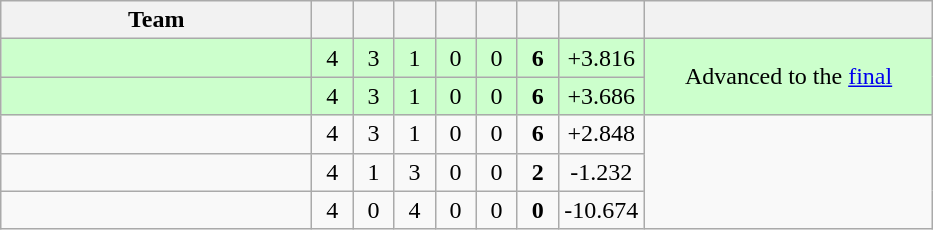<table class="wikitable" style="text-align:center">
<tr>
<th width=200>Team</th>
<th width=20></th>
<th width=20></th>
<th width=20></th>
<th width=20></th>
<th width=20></th>
<th width=20></th>
<th width=50></th>
<th style="width:185px;"></th>
</tr>
<tr style="background:#cfc;">
<td align="left"></td>
<td>4</td>
<td>3</td>
<td>1</td>
<td>0</td>
<td>0</td>
<td><strong>6</strong></td>
<td>+3.816</td>
<td rowspan="2">Advanced to the <a href='#'>final</a></td>
</tr>
<tr style="background:#cfc;">
<td align="left"></td>
<td>4</td>
<td>3</td>
<td>1</td>
<td>0</td>
<td>0</td>
<td><strong>6</strong></td>
<td>+3.686</td>
</tr>
<tr>
<td align="left"></td>
<td>4</td>
<td>3</td>
<td>1</td>
<td>0</td>
<td>0</td>
<td><strong>6</strong></td>
<td>+2.848</td>
<td rowspan="3"></td>
</tr>
<tr>
<td align="left"></td>
<td>4</td>
<td>1</td>
<td>3</td>
<td>0</td>
<td>0</td>
<td><strong>2</strong></td>
<td>-1.232</td>
</tr>
<tr>
<td align="left"></td>
<td>4</td>
<td>0</td>
<td>4</td>
<td>0</td>
<td>0</td>
<td><strong>0</strong></td>
<td>-10.674</td>
</tr>
</table>
